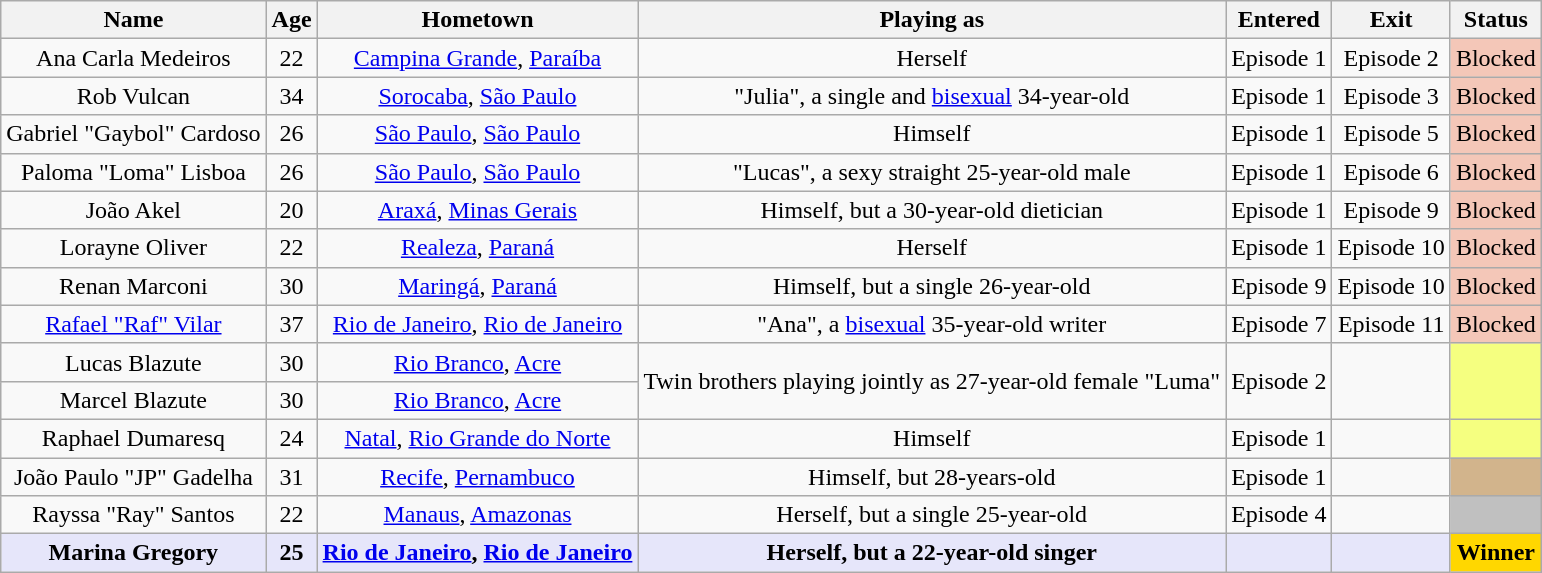<table class="wikitable sortable" style="text-align:center;">
<tr>
<th>Name</th>
<th>Age</th>
<th>Hometown</th>
<th>Playing as</th>
<th>Entered</th>
<th>Exit</th>
<th>Status</th>
</tr>
<tr>
<td>Ana Carla Medeiros</td>
<td>22</td>
<td><a href='#'>Campina Grande</a>, <a href='#'>Paraíba</a></td>
<td>Herself</td>
<td>Episode 1</td>
<td>Episode 2</td>
<td style="background:#f4c7b8;">Blocked</td>
</tr>
<tr>
<td>Rob Vulcan</td>
<td>34</td>
<td><a href='#'>Sorocaba</a>, <a href='#'>São Paulo</a></td>
<td>"Julia", a single and <a href='#'>bisexual</a> 34-year-old</td>
<td>Episode 1</td>
<td>Episode 3</td>
<td style="background:#f4c7b8;">Blocked</td>
</tr>
<tr>
<td>Gabriel "Gaybol" Cardoso</td>
<td>26</td>
<td><a href='#'>São Paulo</a>, <a href='#'>São Paulo</a></td>
<td>Himself</td>
<td>Episode 1</td>
<td>Episode 5</td>
<td style="background:#f4c7b8;">Blocked</td>
</tr>
<tr>
<td>Paloma "Loma" Lisboa</td>
<td>26</td>
<td><a href='#'>São Paulo</a>, <a href='#'>São Paulo</a></td>
<td>"Lucas", a sexy straight 25-year-old male</td>
<td>Episode 1</td>
<td>Episode 6</td>
<td style="background:#f4c7b8;">Blocked</td>
</tr>
<tr>
<td>João Akel</td>
<td>20</td>
<td><a href='#'>Araxá</a>, <a href='#'>Minas Gerais</a></td>
<td>Himself, but a 30-year-old dietician</td>
<td>Episode 1</td>
<td>Episode 9</td>
<td style="background:#f4c7b8;">Blocked</td>
</tr>
<tr>
<td>Lorayne Oliver</td>
<td>22</td>
<td><a href='#'>Realeza</a>, <a href='#'>Paraná</a></td>
<td>Herself</td>
<td>Episode 1</td>
<td>Episode 10</td>
<td style="background:#f4c7b8;">Blocked</td>
</tr>
<tr>
<td>Renan Marconi</td>
<td>30</td>
<td><a href='#'>Maringá</a>, <a href='#'>Paraná</a></td>
<td>Himself, but a single 26-year-old</td>
<td>Episode 9</td>
<td>Episode 10</td>
<td style="background:#f4c7b8;">Blocked</td>
</tr>
<tr>
<td><a href='#'>Rafael "Raf" Vilar</a></td>
<td>37</td>
<td><a href='#'>Rio de Janeiro</a>, <a href='#'>Rio de Janeiro</a></td>
<td>"Ana", a <a href='#'>bisexual</a> 35-year-old writer</td>
<td>Episode 7</td>
<td>Episode 11</td>
<td style="background:#f4c7b8;">Blocked</td>
</tr>
<tr>
<td>Lucas Blazute</td>
<td>30</td>
<td><a href='#'>Rio Branco</a>, <a href='#'>Acre</a></td>
<td rowspan="2">Twin brothers playing jointly as 27-year-old female "Luma"</td>
<td rowspan="2">Episode 2</td>
<td rowspan="2"></td>
<td rowspan="2" style="background:#F5FF80;"></td>
</tr>
<tr>
<td>Marcel Blazute</td>
<td>30</td>
<td><a href='#'>Rio Branco</a>, <a href='#'>Acre</a></td>
</tr>
<tr>
<td>Raphael Dumaresq</td>
<td>24</td>
<td><a href='#'>Natal</a>, <a href='#'>Rio Grande do Norte</a></td>
<td>Himself</td>
<td>Episode 1</td>
<td></td>
<td style="background:#F5FF80;"></td>
</tr>
<tr>
<td>João Paulo "JP" Gadelha</td>
<td>31</td>
<td><a href='#'>Recife</a>, <a href='#'>Pernambuco</a></td>
<td>Himself, but 28-years-old</td>
<td>Episode 1</td>
<td></td>
<td style="background:tan;"></td>
</tr>
<tr>
<td>Rayssa "Ray" Santos</td>
<td>22</td>
<td><a href='#'>Manaus</a>, <a href='#'>Amazonas</a></td>
<td>Herself, but a single 25-year-old</td>
<td>Episode 4</td>
<td></td>
<td style="background:silver;"></td>
</tr>
<tr style="background:lavender;">
<td><strong>Marina Gregory</strong></td>
<td><strong>25</strong></td>
<td><strong><a href='#'>Rio de Janeiro</a>, <a href='#'>Rio de Janeiro</a></strong></td>
<td><strong>Herself, but a 22-year-old singer</strong></td>
<td><strong></strong></td>
<td><strong></strong></td>
<td style="background:gold;"><strong>Winner</strong></td>
</tr>
</table>
